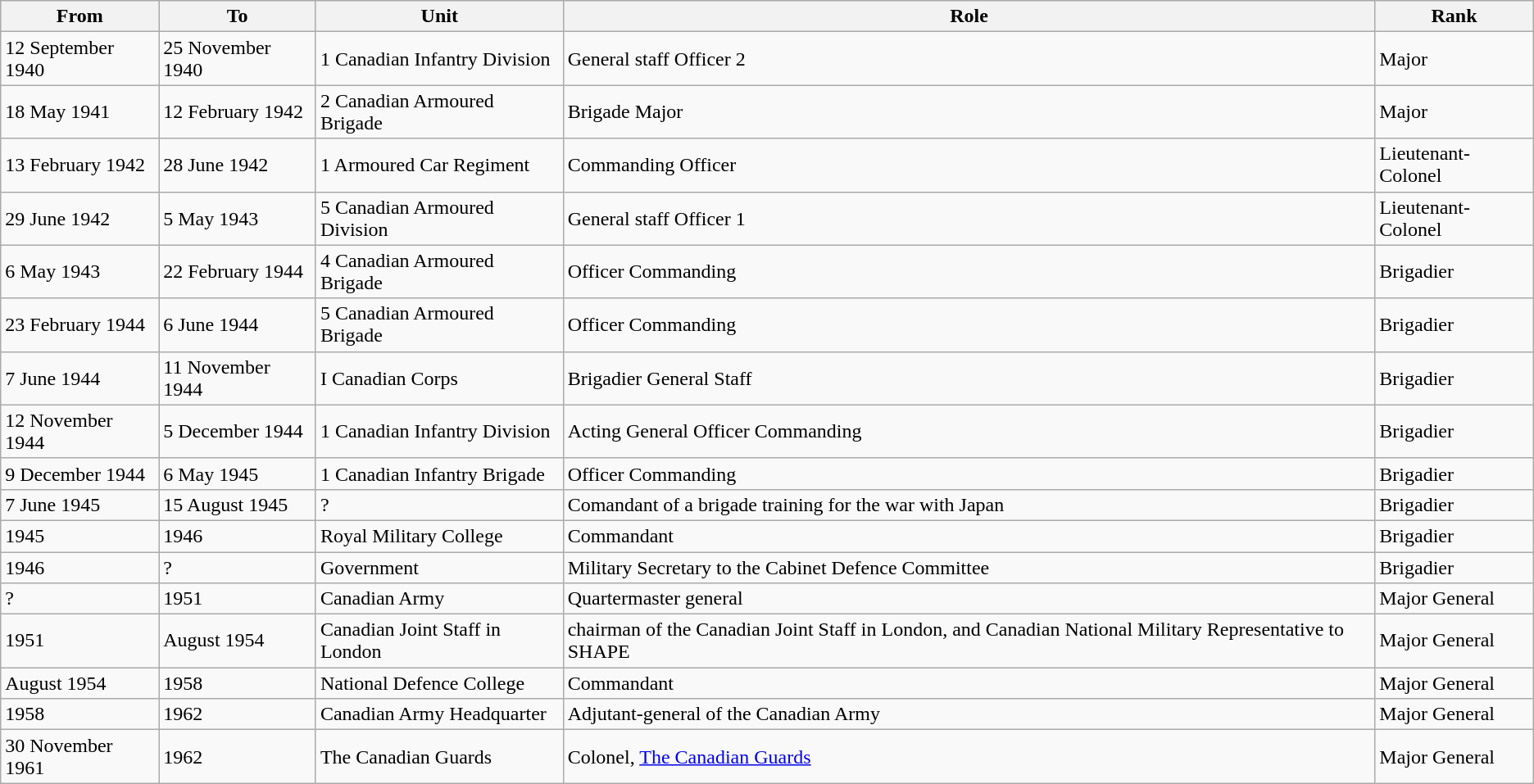<table class="wikitable">
<tr>
<th>From</th>
<th>To</th>
<th>Unit</th>
<th>Role</th>
<th>Rank</th>
</tr>
<tr>
<td>12 September 1940</td>
<td>25 November 1940</td>
<td>1 Canadian Infantry Division</td>
<td>General staff Officer 2</td>
<td>Major</td>
</tr>
<tr>
<td>18 May 1941</td>
<td>12 February 1942</td>
<td>2 Canadian Armoured Brigade</td>
<td>Brigade Major</td>
<td>Major</td>
</tr>
<tr>
<td>13 February 1942</td>
<td>28 June 1942</td>
<td>1 Armoured Car Regiment</td>
<td>Commanding Officer</td>
<td>Lieutenant-Colonel</td>
</tr>
<tr>
<td>29 June 1942</td>
<td>5 May 1943</td>
<td>5 Canadian Armoured Division</td>
<td>General staff Officer 1</td>
<td>Lieutenant-Colonel</td>
</tr>
<tr>
<td>6 May 1943</td>
<td>22 February 1944</td>
<td>4 Canadian Armoured Brigade</td>
<td>Officer Commanding</td>
<td>Brigadier</td>
</tr>
<tr>
<td>23 February 1944</td>
<td>6 June 1944</td>
<td>5 Canadian Armoured Brigade</td>
<td>Officer Commanding</td>
<td>Brigadier</td>
</tr>
<tr>
<td>7 June 1944</td>
<td>11 November 1944</td>
<td>I Canadian Corps</td>
<td>Brigadier General Staff</td>
<td>Brigadier</td>
</tr>
<tr>
<td>12 November 1944</td>
<td>5 December 1944</td>
<td>1 Canadian Infantry Division</td>
<td>Acting General Officer Commanding</td>
<td>Brigadier</td>
</tr>
<tr>
<td>9 December 1944</td>
<td>6 May 1945</td>
<td>1 Canadian Infantry Brigade</td>
<td>Officer Commanding</td>
<td>Brigadier</td>
</tr>
<tr>
<td>7 June 1945</td>
<td>15 August 1945</td>
<td>?</td>
<td>Comandant of a brigade training for the war with Japan</td>
<td>Brigadier</td>
</tr>
<tr>
<td>1945</td>
<td>1946</td>
<td>Royal Military College</td>
<td>Commandant</td>
<td>Brigadier</td>
</tr>
<tr>
<td>1946</td>
<td>?</td>
<td>Government</td>
<td>Military Secretary to the Cabinet Defence Committee</td>
<td>Brigadier</td>
</tr>
<tr>
<td>?</td>
<td>1951</td>
<td>Canadian Army</td>
<td>Quartermaster general</td>
<td>Major General</td>
</tr>
<tr>
<td>1951</td>
<td>August 1954</td>
<td>Canadian Joint Staff in London</td>
<td>chairman of the Canadian Joint Staff in London, and Canadian National Military Representative to SHAPE</td>
<td>Major General</td>
</tr>
<tr>
<td>August 1954</td>
<td>1958</td>
<td>National Defence College</td>
<td>Commandant</td>
<td>Major General</td>
</tr>
<tr>
<td>1958</td>
<td>1962</td>
<td>Canadian Army Headquarter</td>
<td>Adjutant-general of the Canadian Army</td>
<td>Major General</td>
</tr>
<tr>
<td>30 November 1961</td>
<td>1962</td>
<td>The Canadian Guards</td>
<td>Colonel, <a href='#'>The Canadian Guards</a></td>
<td>Major General</td>
</tr>
</table>
